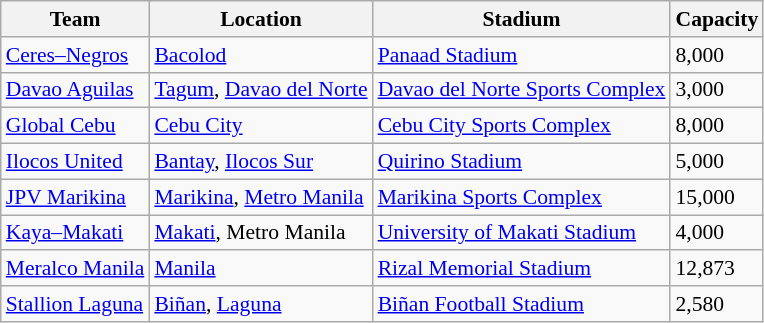<table class="wikitable sortable" style="text-align:left; font-size: 90%;">
<tr>
<th>Team</th>
<th>Location</th>
<th>Stadium</th>
<th>Capacity</th>
</tr>
<tr>
<td><a href='#'>Ceres–Negros</a></td>
<td><a href='#'>Bacolod</a></td>
<td><a href='#'>Panaad Stadium</a></td>
<td>8,000</td>
</tr>
<tr>
<td><a href='#'>Davao Aguilas</a></td>
<td><a href='#'>Tagum</a>, <a href='#'>Davao del Norte</a></td>
<td><a href='#'>Davao del Norte Sports Complex</a></td>
<td>3,000</td>
</tr>
<tr>
<td><a href='#'>Global Cebu</a></td>
<td><a href='#'>Cebu City</a></td>
<td><a href='#'>Cebu City Sports Complex</a></td>
<td>8,000</td>
</tr>
<tr>
<td><a href='#'>Ilocos United</a></td>
<td><a href='#'>Bantay</a>, <a href='#'>Ilocos Sur</a></td>
<td><a href='#'>Quirino Stadium</a></td>
<td>5,000</td>
</tr>
<tr>
<td><a href='#'>JPV Marikina</a></td>
<td><a href='#'>Marikina</a>, <a href='#'>Metro Manila</a></td>
<td><a href='#'>Marikina Sports Complex</a></td>
<td>15,000</td>
</tr>
<tr>
<td><a href='#'>Kaya–Makati</a></td>
<td><a href='#'>Makati</a>, Metro Manila</td>
<td><a href='#'>University of Makati Stadium</a></td>
<td>4,000</td>
</tr>
<tr>
<td><a href='#'>Meralco Manila</a></td>
<td><a href='#'>Manila</a></td>
<td><a href='#'>Rizal Memorial Stadium</a></td>
<td>12,873</td>
</tr>
<tr>
<td><a href='#'>Stallion Laguna</a></td>
<td><a href='#'>Biñan</a>, <a href='#'>Laguna</a></td>
<td><a href='#'>Biñan Football Stadium</a></td>
<td>2,580</td>
</tr>
</table>
